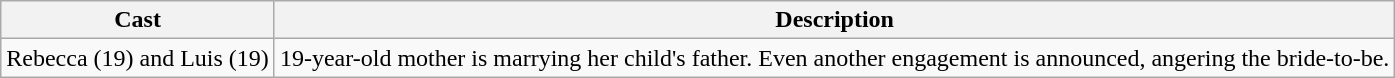<table class="wikitable">
<tr>
<th>Cast</th>
<th>Description</th>
</tr>
<tr>
<td>Rebecca (19) and Luis (19)</td>
<td>19-year-old mother is marrying her child's father. Even another engagement is announced, angering the bride-to-be.</td>
</tr>
</table>
